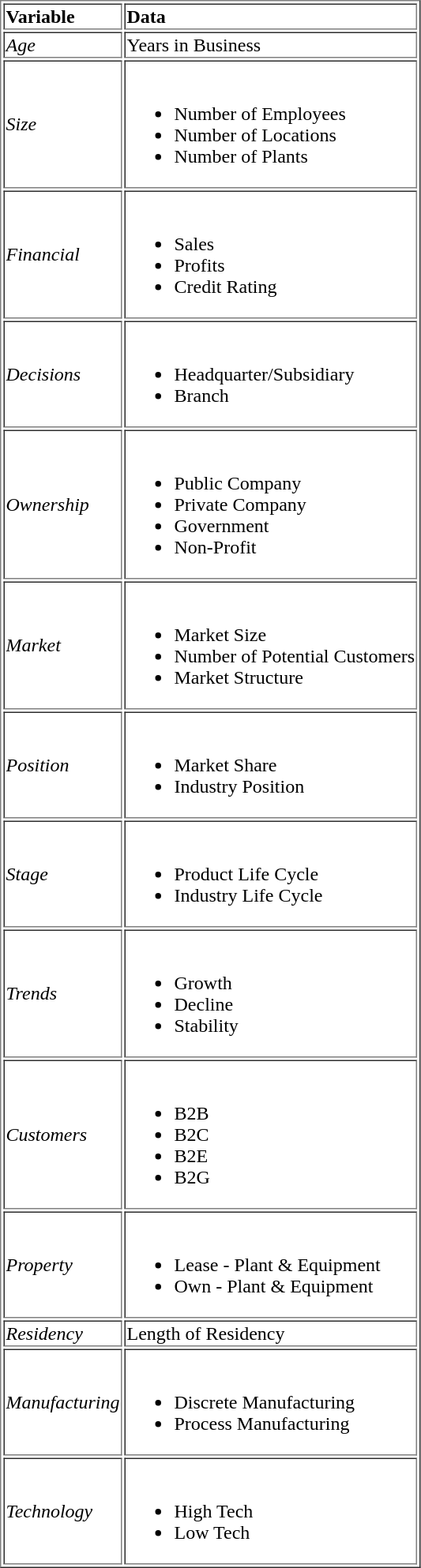<table border="1">
<tr>
<td><strong>Variable</strong></td>
<td><strong>Data</strong></td>
</tr>
<tr>
<td><em>Age</em></td>
<td>Years in Business</td>
</tr>
<tr>
<td><em>Size</em></td>
<td><br><ul><li>Number of Employees</li><li>Number of Locations</li><li>Number of Plants</li></ul></td>
</tr>
<tr>
<td><em>Financial</em></td>
<td><br><ul><li>Sales</li><li>Profits</li><li>Credit Rating</li></ul></td>
</tr>
<tr>
<td><em>Decisions</em></td>
<td><br><ul><li>Headquarter/Subsidiary</li><li>Branch</li></ul></td>
</tr>
<tr>
<td><em>Ownership</em></td>
<td><br><ul><li>Public Company</li><li>Private Company</li><li>Government</li><li>Non-Profit</li></ul></td>
</tr>
<tr>
<td><em>Market</em></td>
<td><br><ul><li>Market Size</li><li>Number of Potential Customers</li><li>Market Structure</li></ul></td>
</tr>
<tr>
<td><em>Position</em></td>
<td><br><ul><li>Market Share</li><li>Industry Position</li></ul></td>
</tr>
<tr>
<td><em>Stage</em></td>
<td><br><ul><li>Product Life Cycle</li><li>Industry Life Cycle</li></ul></td>
</tr>
<tr>
<td><em>Trends</em></td>
<td><br><ul><li>Growth</li><li>Decline</li><li>Stability</li></ul></td>
</tr>
<tr>
<td><em>Customers</em></td>
<td><br><ul><li>B2B</li><li>B2C</li><li>B2E</li><li>B2G</li></ul></td>
</tr>
<tr>
<td><em>Property</em></td>
<td><br><ul><li>Lease - Plant & Equipment</li><li>Own - Plant & Equipment</li></ul></td>
</tr>
<tr>
<td><em>Residency</em></td>
<td>Length of Residency</td>
</tr>
<tr>
<td><em>Manufacturing</em></td>
<td><br><ul><li>Discrete Manufacturing</li><li>Process Manufacturing</li></ul></td>
</tr>
<tr>
<td><em>Technology</em></td>
<td><br><ul><li>High Tech</li><li>Low Tech</li></ul></td>
</tr>
</table>
